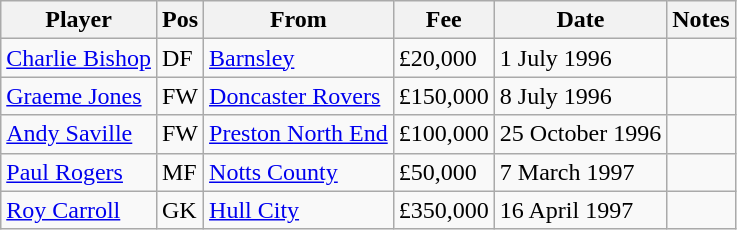<table class="wikitable">
<tr>
<th>Player</th>
<th>Pos</th>
<th>From</th>
<th>Fee</th>
<th>Date</th>
<th>Notes</th>
</tr>
<tr>
<td><a href='#'>Charlie Bishop</a></td>
<td>DF</td>
<td><a href='#'>Barnsley</a></td>
<td>£20,000</td>
<td>1 July 1996</td>
<td></td>
</tr>
<tr>
<td><a href='#'>Graeme Jones</a></td>
<td>FW</td>
<td><a href='#'>Doncaster Rovers</a></td>
<td>£150,000</td>
<td>8 July 1996</td>
<td></td>
</tr>
<tr>
<td><a href='#'>Andy Saville</a></td>
<td>FW</td>
<td><a href='#'>Preston North End</a></td>
<td>£100,000</td>
<td>25 October 1996</td>
<td></td>
</tr>
<tr>
<td><a href='#'>Paul Rogers</a></td>
<td>MF</td>
<td><a href='#'>Notts County</a></td>
<td>£50,000</td>
<td>7 March 1997</td>
<td></td>
</tr>
<tr>
<td><a href='#'>Roy Carroll</a></td>
<td>GK</td>
<td><a href='#'>Hull City</a></td>
<td>£350,000</td>
<td>16 April 1997</td>
<td></td>
</tr>
</table>
